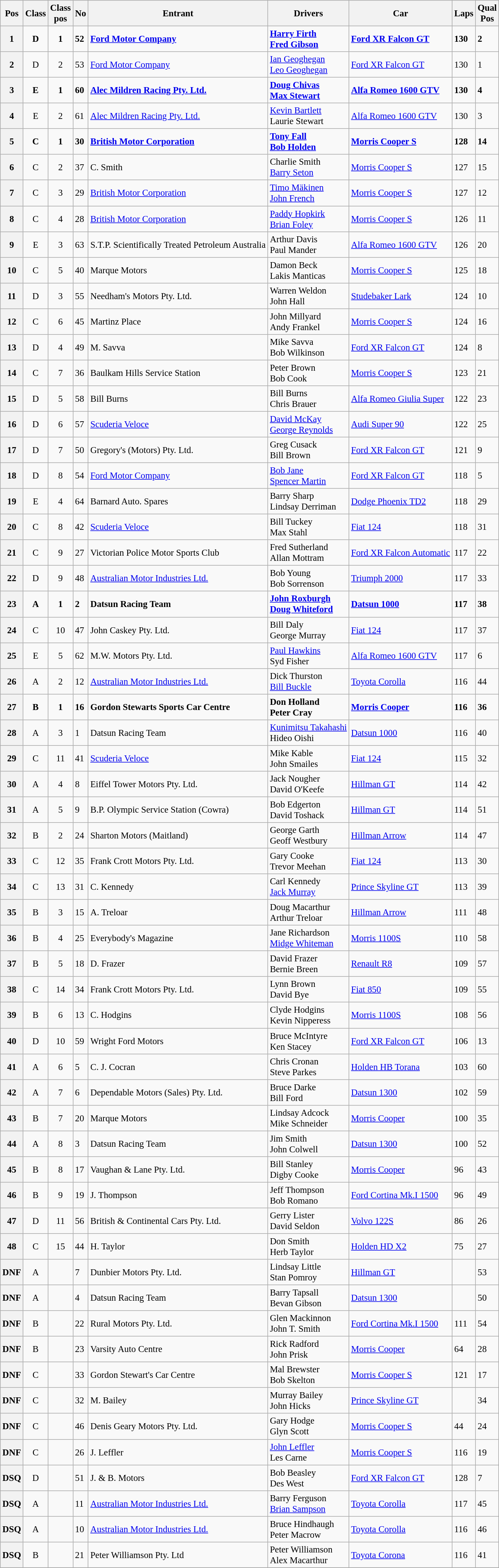<table class="wikitable sortable" style="font-size: 95%;">
<tr>
<th>Pos</th>
<th>Class</th>
<th>Class<br>pos</th>
<th>No</th>
<th>Entrant</th>
<th>Drivers</th>
<th>Car</th>
<th>Laps</th>
<th>Qual<br>Pos</th>
</tr>
<tr style="font-weight:bold">
<th>1</th>
<td align="center">D</td>
<td align="center">1</td>
<td>52</td>
<td><a href='#'>Ford Motor Company</a></td>
<td> <a href='#'>Harry Firth</a><br> <a href='#'>Fred Gibson</a></td>
<td><a href='#'>Ford XR Falcon GT</a></td>
<td>130</td>
<td>2</td>
</tr>
<tr>
<th>2</th>
<td align="center">D</td>
<td align="center">2</td>
<td>53</td>
<td><a href='#'>Ford Motor Company</a></td>
<td> <a href='#'>Ian Geoghegan</a><br> <a href='#'>Leo Geoghegan</a></td>
<td><a href='#'>Ford XR Falcon GT</a></td>
<td>130</td>
<td>1</td>
</tr>
<tr style="font-weight:bold">
<th>3</th>
<td align="center">E</td>
<td align="center">1</td>
<td>60</td>
<td><a href='#'>Alec Mildren Racing Pty. Ltd.</a></td>
<td> <a href='#'>Doug Chivas</a><br> <a href='#'>Max Stewart</a></td>
<td><a href='#'>Alfa Romeo 1600 GTV</a></td>
<td>130</td>
<td>4</td>
</tr>
<tr>
<th>4</th>
<td align="center">E</td>
<td align="center">2</td>
<td>61</td>
<td><a href='#'>Alec Mildren Racing Pty. Ltd.</a></td>
<td> <a href='#'>Kevin Bartlett</a><br> Laurie Stewart</td>
<td><a href='#'>Alfa Romeo 1600 GTV</a></td>
<td>130</td>
<td>3</td>
</tr>
<tr style="font-weight:bold">
<th>5</th>
<td align="center">C</td>
<td align="center">1</td>
<td>30</td>
<td><a href='#'>British Motor Corporation</a></td>
<td> <a href='#'>Tony Fall</a><br> <a href='#'>Bob Holden</a></td>
<td><a href='#'>Morris Cooper S</a></td>
<td>128</td>
<td>14</td>
</tr>
<tr>
<th>6</th>
<td align="center">C</td>
<td align="center">2</td>
<td>37</td>
<td>C. Smith</td>
<td> Charlie Smith <br> <a href='#'>Barry Seton</a></td>
<td><a href='#'>Morris Cooper S</a></td>
<td>127</td>
<td>15</td>
</tr>
<tr>
<th>7</th>
<td align="center">C</td>
<td align="center">3</td>
<td>29</td>
<td><a href='#'>British Motor Corporation</a></td>
<td> <a href='#'>Timo Mäkinen</a><br> <a href='#'>John French</a></td>
<td><a href='#'>Morris Cooper S</a></td>
<td>127</td>
<td>12</td>
</tr>
<tr>
<th>8</th>
<td align="center">C</td>
<td align="center">4</td>
<td>28</td>
<td><a href='#'>British Motor Corporation</a></td>
<td> <a href='#'>Paddy Hopkirk</a><br> <a href='#'>Brian Foley</a></td>
<td><a href='#'>Morris Cooper S</a></td>
<td>126</td>
<td>11</td>
</tr>
<tr>
<th>9</th>
<td align="center">E</td>
<td align="center">3</td>
<td>63</td>
<td>S.T.P. Scientifically Treated Petroleum Australia</td>
<td> Arthur Davis <br> Paul Mander</td>
<td><a href='#'>Alfa Romeo 1600 GTV</a></td>
<td>126</td>
<td>20</td>
</tr>
<tr>
<th>10</th>
<td align="center">C</td>
<td align="center">5</td>
<td>40</td>
<td>Marque Motors</td>
<td> Damon Beck <br> Lakis Manticas</td>
<td><a href='#'>Morris Cooper S</a></td>
<td>125</td>
<td>18</td>
</tr>
<tr>
<th>11</th>
<td align="center">D</td>
<td align="center">3</td>
<td>55</td>
<td>Needham's Motors Pty. Ltd.</td>
<td> Warren Weldon <br> John Hall</td>
<td><a href='#'>Studebaker Lark</a></td>
<td>124</td>
<td>10</td>
</tr>
<tr>
<th>12</th>
<td align="center">C</td>
<td align="center">6</td>
<td>45</td>
<td>Martinz Place</td>
<td> John Millyard <br> Andy Frankel</td>
<td><a href='#'>Morris Cooper S</a></td>
<td>124</td>
<td>16</td>
</tr>
<tr>
<th>13</th>
<td align="center">D</td>
<td align="center">4</td>
<td>49</td>
<td>M. Savva</td>
<td> Mike Savva <br> Bob Wilkinson</td>
<td><a href='#'>Ford XR Falcon GT</a></td>
<td>124</td>
<td>8</td>
</tr>
<tr>
<th>14</th>
<td align="center">C</td>
<td align="center">7</td>
<td>36</td>
<td>Baulkam Hills Service Station</td>
<td> Peter Brown<br> Bob Cook</td>
<td><a href='#'>Morris Cooper S</a></td>
<td>123</td>
<td>21</td>
</tr>
<tr>
<th>15</th>
<td align="center">D</td>
<td align="center">5</td>
<td>58</td>
<td>Bill Burns</td>
<td> Bill Burns<br> Chris Brauer</td>
<td><a href='#'>Alfa Romeo Giulia Super</a></td>
<td>122</td>
<td>23</td>
</tr>
<tr>
<th>16</th>
<td align="center">D</td>
<td align="center">6</td>
<td>57</td>
<td><a href='#'>Scuderia Veloce</a></td>
<td> <a href='#'>David McKay</a><br> <a href='#'>George Reynolds</a></td>
<td><a href='#'>Audi Super 90</a></td>
<td>122</td>
<td>25</td>
</tr>
<tr>
<th>17</th>
<td align="center">D</td>
<td align="center">7</td>
<td>50</td>
<td>Gregory's (Motors) Pty. Ltd.</td>
<td> Greg Cusack<br> Bill Brown</td>
<td><a href='#'>Ford XR Falcon GT</a></td>
<td>121</td>
<td>9</td>
</tr>
<tr>
<th>18</th>
<td align="center">D</td>
<td align="center">8</td>
<td>54</td>
<td><a href='#'>Ford Motor Company</a></td>
<td> <a href='#'>Bob Jane</a><br> <a href='#'>Spencer Martin</a></td>
<td><a href='#'>Ford XR Falcon GT</a></td>
<td>118</td>
<td>5</td>
</tr>
<tr>
<th>19</th>
<td align="center">E</td>
<td align="center">4</td>
<td>64</td>
<td>Barnard Auto. Spares</td>
<td> Barry Sharp<br> Lindsay Derriman</td>
<td><a href='#'>Dodge Phoenix TD2</a></td>
<td>118</td>
<td>29</td>
</tr>
<tr>
<th>20</th>
<td align="center">C</td>
<td align="center">8</td>
<td>42</td>
<td><a href='#'>Scuderia Veloce</a></td>
<td> Bill Tuckey<br> Max Stahl</td>
<td><a href='#'>Fiat 124</a></td>
<td>118</td>
<td>31</td>
</tr>
<tr>
<th>21</th>
<td align="center">C</td>
<td align="center">9</td>
<td>27</td>
<td>Victorian Police Motor Sports Club</td>
<td> Fred Sutherland<br> Allan Mottram</td>
<td><a href='#'>Ford XR Falcon Automatic</a></td>
<td>117</td>
<td>22</td>
</tr>
<tr>
<th>22</th>
<td align="center">D</td>
<td align="center">9</td>
<td>48</td>
<td><a href='#'>Australian Motor Industries Ltd.</a></td>
<td> Bob Young<br> Bob Sorrenson</td>
<td><a href='#'>Triumph 2000</a></td>
<td>117</td>
<td>33</td>
</tr>
<tr style="font-weight:bold">
<th>23</th>
<td align="center">A</td>
<td align="center">1</td>
<td>2</td>
<td>Datsun Racing Team</td>
<td> <a href='#'>John Roxburgh</a><br> <a href='#'>Doug Whiteford</a></td>
<td><a href='#'>Datsun 1000</a></td>
<td>117</td>
<td>38</td>
</tr>
<tr>
<th>24</th>
<td align="center">C</td>
<td align="center">10</td>
<td>47</td>
<td>John Caskey Pty. Ltd.</td>
<td> Bill Daly<br> George Murray</td>
<td><a href='#'>Fiat 124</a></td>
<td>117</td>
<td>37</td>
</tr>
<tr>
<th>25</th>
<td align="center">E</td>
<td align="center">5</td>
<td>62</td>
<td>M.W. Motors Pty. Ltd.</td>
<td> <a href='#'>Paul Hawkins</a><br> Syd Fisher</td>
<td><a href='#'>Alfa Romeo 1600 GTV</a></td>
<td>117</td>
<td>6</td>
</tr>
<tr>
<th>26</th>
<td align="center">A</td>
<td align="center">2</td>
<td>12</td>
<td><a href='#'>Australian Motor Industries Ltd.</a></td>
<td> Dick Thurston<br> <a href='#'>Bill Buckle</a></td>
<td><a href='#'>Toyota Corolla</a></td>
<td>116</td>
<td>44</td>
</tr>
<tr style="font-weight:bold">
<th>27</th>
<td align="center">B</td>
<td align="center">1</td>
<td>16</td>
<td>Gordon Stewarts Sports Car Centre</td>
<td> Don Holland<br> Peter Cray</td>
<td><a href='#'>Morris Cooper</a></td>
<td>116</td>
<td>36</td>
</tr>
<tr>
<th>28</th>
<td align="center">A</td>
<td align="center">3</td>
<td>1</td>
<td>Datsun Racing Team</td>
<td> <a href='#'>Kunimitsu Takahashi</a><br> Hideo Oishi</td>
<td><a href='#'>Datsun 1000</a></td>
<td>116</td>
<td>40</td>
</tr>
<tr>
<th>29</th>
<td align="center">C</td>
<td align="center">11</td>
<td>41</td>
<td><a href='#'>Scuderia Veloce</a></td>
<td> Mike Kable<br> John Smailes</td>
<td><a href='#'>Fiat 124</a></td>
<td>115</td>
<td>32</td>
</tr>
<tr>
<th>30</th>
<td align="center">A</td>
<td align="center">4</td>
<td>8</td>
<td>Eiffel Tower Motors Pty. Ltd.</td>
<td> Jack Nougher<br> David O'Keefe</td>
<td><a href='#'>Hillman GT</a></td>
<td>114</td>
<td>42</td>
</tr>
<tr>
<th>31</th>
<td align="center">A</td>
<td align="center">5</td>
<td>9</td>
<td>B.P. Olympic Service Station (Cowra)</td>
<td> Bob Edgerton<br> David Toshack</td>
<td><a href='#'>Hillman GT</a></td>
<td>114</td>
<td>51</td>
</tr>
<tr>
<th>32</th>
<td align="center">B</td>
<td align="center">2</td>
<td>24</td>
<td>Sharton Motors (Maitland)</td>
<td> George Garth<br> Geoff Westbury</td>
<td><a href='#'>Hillman Arrow</a></td>
<td>114</td>
<td>47</td>
</tr>
<tr>
<th>33</th>
<td align="center">C</td>
<td align="center">12</td>
<td>35</td>
<td>Frank Crott Motors Pty. Ltd.</td>
<td> Gary Cooke<br> Trevor Meehan</td>
<td><a href='#'>Fiat 124</a></td>
<td>113</td>
<td>30</td>
</tr>
<tr>
<th>34</th>
<td align="center">C</td>
<td align="center">13</td>
<td>31</td>
<td>C. Kennedy</td>
<td> Carl Kennedy<br> <a href='#'>Jack Murray</a></td>
<td><a href='#'>Prince Skyline GT</a></td>
<td>113</td>
<td>39</td>
</tr>
<tr>
<th>35</th>
<td align="center">B</td>
<td align="center">3</td>
<td>15</td>
<td>A. Treloar</td>
<td> Doug Macarthur<br> Arthur Treloar</td>
<td><a href='#'>Hillman Arrow</a></td>
<td>111</td>
<td>48</td>
</tr>
<tr>
<th>36</th>
<td align="center">B</td>
<td align="center">4</td>
<td>25</td>
<td>Everybody's Magazine</td>
<td> Jane Richardson<br> <a href='#'>Midge Whiteman</a></td>
<td><a href='#'>Morris 1100S</a></td>
<td>110</td>
<td>58</td>
</tr>
<tr>
<th>37</th>
<td align="center">B</td>
<td align="center">5</td>
<td>18</td>
<td>D. Frazer</td>
<td> David Frazer<br> Bernie Breen</td>
<td><a href='#'>Renault R8</a></td>
<td>109</td>
<td>57</td>
</tr>
<tr>
<th>38</th>
<td align="center">C</td>
<td align="center">14</td>
<td>34</td>
<td>Frank Crott Motors Pty. Ltd.</td>
<td> Lynn Brown<br> David Bye</td>
<td><a href='#'>Fiat 850</a></td>
<td>109</td>
<td>55</td>
</tr>
<tr>
<th>39</th>
<td align="center">B</td>
<td align="center">6</td>
<td>13</td>
<td>C. Hodgins</td>
<td> Clyde Hodgins<br> Kevin Nipperess</td>
<td><a href='#'>Morris 1100S</a></td>
<td>108</td>
<td>56</td>
</tr>
<tr>
<th>40</th>
<td align="center">D</td>
<td align="center">10</td>
<td>59</td>
<td>Wright Ford Motors</td>
<td> Bruce McIntyre<br> Ken Stacey</td>
<td><a href='#'>Ford XR Falcon GT</a></td>
<td>106</td>
<td>13</td>
</tr>
<tr>
<th>41</th>
<td align="center">A</td>
<td align="center">6</td>
<td>5</td>
<td>C. J. Cocran</td>
<td> Chris Cronan<br> Steve Parkes</td>
<td><a href='#'>Holden HB Torana</a></td>
<td>103</td>
<td>60</td>
</tr>
<tr>
<th>42</th>
<td align="center">A</td>
<td align="center">7</td>
<td>6</td>
<td>Dependable Motors (Sales) Pty. Ltd.</td>
<td> Bruce Darke<br> Bill Ford</td>
<td><a href='#'>Datsun 1300</a></td>
<td>102</td>
<td>59</td>
</tr>
<tr>
<th>43</th>
<td align="center">B</td>
<td align="center">7</td>
<td>20</td>
<td>Marque Motors</td>
<td> Lindsay Adcock<br> Mike Schneider</td>
<td><a href='#'>Morris Cooper</a></td>
<td>100</td>
<td>35</td>
</tr>
<tr>
<th>44</th>
<td align="center">A</td>
<td align="center">8</td>
<td>3</td>
<td>Datsun Racing Team</td>
<td> Jim Smith<br> John Colwell</td>
<td><a href='#'>Datsun 1300</a></td>
<td>100</td>
<td>52</td>
</tr>
<tr>
<th>45</th>
<td align="center">B</td>
<td align="center">8</td>
<td>17</td>
<td>Vaughan & Lane Pty. Ltd.</td>
<td> Bill Stanley<br> Digby Cooke</td>
<td><a href='#'>Morris Cooper</a></td>
<td>96</td>
<td>43</td>
</tr>
<tr>
<th>46</th>
<td align="center">B</td>
<td align="center">9</td>
<td>19</td>
<td>J. Thompson</td>
<td> Jeff Thompson<br> Bob Romano</td>
<td><a href='#'>Ford Cortina Mk.I 1500</a></td>
<td>96</td>
<td>49</td>
</tr>
<tr>
<th>47</th>
<td align="center">D</td>
<td align="center">11</td>
<td>56</td>
<td>British & Continental Cars Pty. Ltd.</td>
<td> Gerry Lister<br> David Seldon</td>
<td><a href='#'>Volvo 122S</a></td>
<td>86</td>
<td>26</td>
</tr>
<tr>
<th>48</th>
<td align="center">C</td>
<td align="center">15</td>
<td>44</td>
<td>H. Taylor</td>
<td> Don Smith<br> Herb Taylor</td>
<td><a href='#'>Holden HD X2</a></td>
<td>75</td>
<td>27</td>
</tr>
<tr>
<th>DNF</th>
<td align="center">A</td>
<td align="center"></td>
<td>7</td>
<td>Dunbier Motors Pty. Ltd.</td>
<td> Lindsay Little<br> Stan Pomroy</td>
<td><a href='#'>Hillman GT</a></td>
<td></td>
<td>53</td>
</tr>
<tr>
<th>DNF</th>
<td align="center">A</td>
<td align="center"></td>
<td>4</td>
<td>Datsun Racing Team</td>
<td> Barry Tapsall<br> Bevan Gibson</td>
<td><a href='#'>Datsun 1300</a></td>
<td></td>
<td>50</td>
</tr>
<tr>
<th>DNF</th>
<td align="center">B</td>
<td align="center"></td>
<td>22</td>
<td>Rural Motors Pty. Ltd.</td>
<td> Glen Mackinnon<br> John T. Smith</td>
<td><a href='#'>Ford Cortina Mk.I 1500</a></td>
<td>111 </td>
<td>54</td>
</tr>
<tr>
<th>DNF</th>
<td align="center">B</td>
<td align="center"></td>
<td>23</td>
<td>Varsity Auto Centre</td>
<td> Rick Radford<br> John Prisk</td>
<td><a href='#'>Morris Cooper</a></td>
<td>64</td>
<td>28</td>
</tr>
<tr>
<th>DNF</th>
<td align="center">C</td>
<td align="center"></td>
<td>33</td>
<td>Gordon Stewart's Car Centre</td>
<td> Mal Brewster<br> Bob Skelton</td>
<td><a href='#'>Morris Cooper S</a></td>
<td>121 </td>
<td>17</td>
</tr>
<tr>
<th>DNF</th>
<td align="center">C</td>
<td align="center"></td>
<td>32</td>
<td>M. Bailey</td>
<td> Murray Bailey<br> John Hicks</td>
<td><a href='#'>Prince Skyline GT</a></td>
<td></td>
<td>34</td>
</tr>
<tr>
<th>DNF</th>
<td align="center">C</td>
<td align="center"></td>
<td>46</td>
<td>Denis Geary Motors Pty. Ltd.</td>
<td> Gary Hodge<br> Glyn Scott</td>
<td><a href='#'>Morris Cooper S</a></td>
<td>44 </td>
<td>24</td>
</tr>
<tr>
<th>DNF</th>
<td align="center">C</td>
<td align="center"></td>
<td>26</td>
<td>J. Leffler</td>
<td> <a href='#'>John Leffler</a><br> Les Carne</td>
<td><a href='#'>Morris Cooper S</a></td>
<td>116</td>
<td>19</td>
</tr>
<tr>
<th>DSQ</th>
<td align="center">D</td>
<td align="center"></td>
<td>51</td>
<td>J. & B. Motors</td>
<td> Bob Beasley<br> Des West</td>
<td><a href='#'>Ford XR Falcon GT</a></td>
<td>128</td>
<td>7</td>
</tr>
<tr>
<th>DSQ</th>
<td align="center">A</td>
<td align="center"></td>
<td>11</td>
<td><a href='#'>Australian Motor Industries Ltd.</a></td>
<td> Barry Ferguson<br> <a href='#'>Brian Sampson</a></td>
<td><a href='#'>Toyota Corolla</a></td>
<td>117</td>
<td>45</td>
</tr>
<tr>
<th>DSQ</th>
<td align="center">A</td>
<td align="center"></td>
<td>10</td>
<td><a href='#'>Australian Motor Industries Ltd.</a></td>
<td> Bruce Hindhaugh<br> Peter Macrow</td>
<td><a href='#'>Toyota Corolla</a></td>
<td>116</td>
<td>46</td>
</tr>
<tr>
<th>DSQ</th>
<td align="center">B</td>
<td align="center"></td>
<td>21</td>
<td>Peter Williamson Pty. Ltd</td>
<td> Peter Williamson<br> Alex Macarthur</td>
<td><a href='#'>Toyota Corona</a></td>
<td>116</td>
<td>41</td>
</tr>
<tr>
</tr>
</table>
